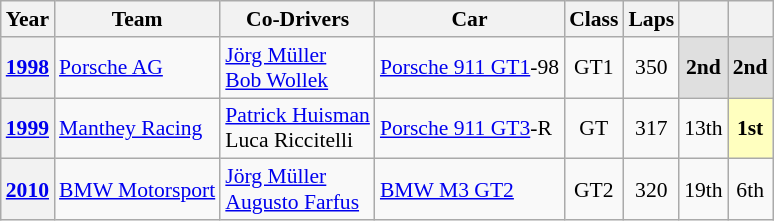<table class="wikitable" style="text-align:center; font-size:90%">
<tr>
<th>Year</th>
<th>Team</th>
<th>Co-Drivers</th>
<th>Car</th>
<th>Class</th>
<th>Laps</th>
<th></th>
<th></th>
</tr>
<tr>
<th><a href='#'>1998</a></th>
<td align="left"> <a href='#'>Porsche AG</a></td>
<td align="left"> <a href='#'>Jörg Müller</a><br> <a href='#'>Bob Wollek</a></td>
<td align="left"><a href='#'>Porsche 911 GT1</a>-98</td>
<td>GT1</td>
<td>350</td>
<td style="background:#DFDFDF;"><strong>2nd</strong></td>
<td style="background:#DFDFDF;"><strong>2nd</strong></td>
</tr>
<tr>
<th><a href='#'>1999</a></th>
<td align="left"> <a href='#'>Manthey Racing</a></td>
<td align="left"> <a href='#'>Patrick Huisman</a><br> Luca Riccitelli</td>
<td align="left"><a href='#'>Porsche 911 GT3</a>-R</td>
<td>GT</td>
<td>317</td>
<td>13th</td>
<td style="background:#FFFFBF;"><strong>1st</strong></td>
</tr>
<tr>
<th><a href='#'>2010</a></th>
<td align="left"> <a href='#'>BMW Motorsport</a></td>
<td align="left"> <a href='#'>Jörg Müller</a><br> <a href='#'>Augusto Farfus</a></td>
<td align="left"><a href='#'>BMW M3 GT2</a></td>
<td>GT2</td>
<td>320</td>
<td>19th</td>
<td>6th</td>
</tr>
</table>
